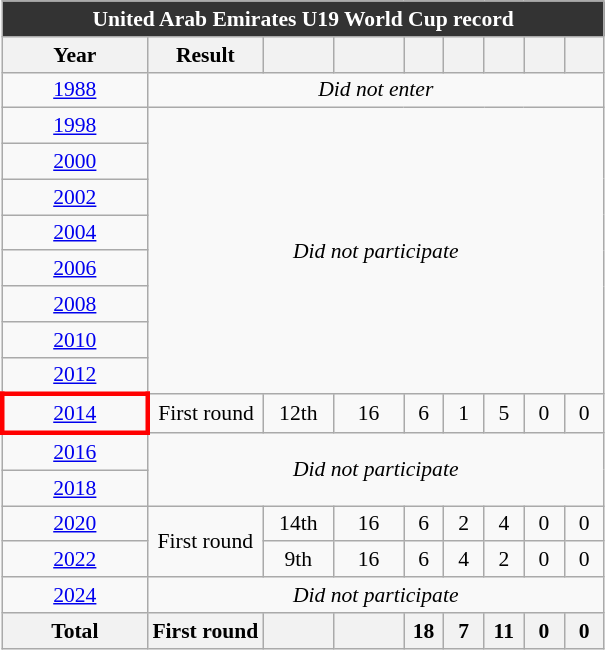<table class="wikitable" style="font-size:90%; text-align:center;">
<tr>
<th style="color:white; background:#333333;" colspan=9>United Arab Emirates U19 World Cup record</th>
</tr>
<tr>
<th width="90">Year</th>
<th>Result</th>
<th width="40"></th>
<th width="40"></th>
<th width="20"></th>
<th width="20"></th>
<th width="20"></th>
<th width="20"></th>
<th width="20"></th>
</tr>
<tr>
<td> <a href='#'>1988</a></td>
<td colspan=8><em>Did not enter</em></td>
</tr>
<tr>
<td> <a href='#'>1998</a></td>
<td colspan=8 rowspan=8><em>Did not participate</em></td>
</tr>
<tr>
<td> <a href='#'>2000</a></td>
</tr>
<tr>
<td> <a href='#'>2002</a></td>
</tr>
<tr>
<td> <a href='#'>2004</a></td>
</tr>
<tr>
<td> <a href='#'>2006</a></td>
</tr>
<tr>
<td> <a href='#'>2008</a></td>
</tr>
<tr>
<td> <a href='#'>2010</a></td>
</tr>
<tr>
<td> <a href='#'>2012</a></td>
</tr>
<tr>
<td style="border: 3px solid red"> <a href='#'>2014</a></td>
<td>First round</td>
<td>12th</td>
<td>16</td>
<td>6</td>
<td>1</td>
<td>5</td>
<td>0</td>
<td>0</td>
</tr>
<tr>
<td> <a href='#'>2016</a></td>
<td colspan=8 rowspan=2><em>Did not participate</em></td>
</tr>
<tr>
<td> <a href='#'>2018</a></td>
</tr>
<tr>
<td> <a href='#'>2020</a></td>
<td rowspan="2">First round</td>
<td>14th</td>
<td>16</td>
<td>6</td>
<td>2</td>
<td>4</td>
<td>0</td>
<td>0</td>
</tr>
<tr>
<td> <a href='#'>2022</a></td>
<td>9th</td>
<td>16</td>
<td>6</td>
<td>4</td>
<td>2</td>
<td>0</td>
<td>0</td>
</tr>
<tr>
<td> <a href='#'>2024</a></td>
<td colspan=8><em>Did not participate</em></td>
</tr>
<tr>
<th>Total</th>
<th>First round</th>
<th></th>
<th></th>
<th>18</th>
<th>7</th>
<th>11</th>
<th>0</th>
<th>0</th>
</tr>
</table>
